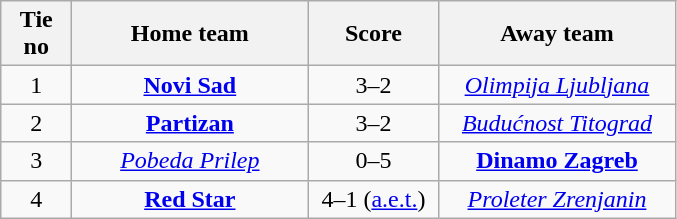<table class="wikitable" style="text-align: center">
<tr>
<th width=40>Tie no</th>
<th width=150>Home team</th>
<th width=80>Score</th>
<th width=150>Away team</th>
</tr>
<tr>
<td>1</td>
<td><strong><a href='#'>Novi Sad</a></strong></td>
<td>3–2</td>
<td><em><a href='#'>Olimpija Ljubljana</a></em></td>
</tr>
<tr>
<td>2</td>
<td><strong><a href='#'>Partizan</a></strong></td>
<td>3–2</td>
<td><em><a href='#'>Budućnost Titograd</a></em></td>
</tr>
<tr>
<td>3</td>
<td><em><a href='#'>Pobeda Prilep</a></em></td>
<td>0–5</td>
<td><strong><a href='#'>Dinamo Zagreb</a></strong></td>
</tr>
<tr>
<td>4</td>
<td><strong><a href='#'>Red Star</a></strong></td>
<td>4–1 (<a href='#'>a.e.t.</a>)</td>
<td><em><a href='#'>Proleter Zrenjanin</a></em></td>
</tr>
</table>
